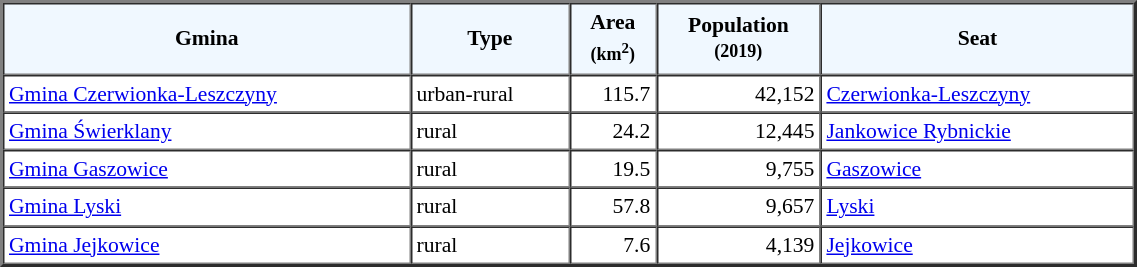<table width="60%" border="2" cellpadding="3" cellspacing="0" style="font-size:90%;line-height:120%;">
<tr bgcolor="F0F8FF">
<td style="text-align:center;"><strong>Gmina</strong></td>
<td style="text-align:center;"><strong>Type</strong></td>
<td style="text-align:center;"><strong>Area<br><small>(km<sup>2</sup>)</small></strong></td>
<td style="text-align:center;"><strong>Population<br><small>(2019)</small></strong></td>
<td style="text-align:center;"><strong>Seat</strong></td>
</tr>
<tr>
<td><a href='#'>Gmina Czerwionka-Leszczyny</a></td>
<td>urban-rural</td>
<td style="text-align:right;">115.7</td>
<td style="text-align:right;">42,152</td>
<td><a href='#'>Czerwionka-Leszczyny</a></td>
</tr>
<tr>
<td><a href='#'>Gmina Świerklany</a></td>
<td>rural</td>
<td style="text-align:right;">24.2</td>
<td style="text-align:right;">12,445</td>
<td><a href='#'>Jankowice Rybnickie</a></td>
</tr>
<tr>
<td><a href='#'>Gmina Gaszowice</a></td>
<td>rural</td>
<td style="text-align:right;">19.5</td>
<td style="text-align:right;">9,755</td>
<td><a href='#'>Gaszowice</a></td>
</tr>
<tr>
<td><a href='#'>Gmina Lyski</a></td>
<td>rural</td>
<td style="text-align:right;">57.8</td>
<td style="text-align:right;">9,657</td>
<td><a href='#'>Lyski</a></td>
</tr>
<tr>
<td><a href='#'>Gmina Jejkowice</a></td>
<td>rural</td>
<td style="text-align:right;">7.6</td>
<td style="text-align:right;">4,139</td>
<td><a href='#'>Jejkowice</a></td>
</tr>
<tr>
</tr>
</table>
